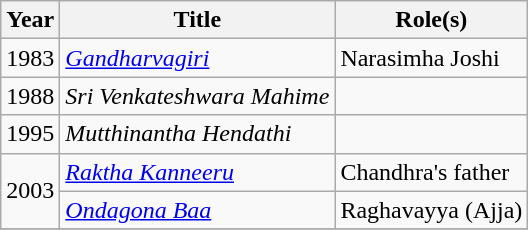<table class="wikitable sortable">
<tr>
<th>Year</th>
<th>Title</th>
<th>Role(s)</th>
</tr>
<tr>
<td>1983</td>
<td><em><a href='#'>Gandharvagiri</a></em></td>
<td>Narasimha Joshi</td>
</tr>
<tr>
<td>1988</td>
<td><em>Sri Venkateshwara Mahime</em></td>
<td></td>
</tr>
<tr>
<td>1995</td>
<td><em>Mutthinantha Hendathi</em></td>
<td></td>
</tr>
<tr>
<td rowspan="2">2003</td>
<td><em><a href='#'>Raktha Kanneeru</a></em></td>
<td>Chandhra's father</td>
</tr>
<tr>
<td><em><a href='#'>Ondagona Baa</a></em></td>
<td>Raghavayya (Ajja)</td>
</tr>
<tr>
</tr>
</table>
